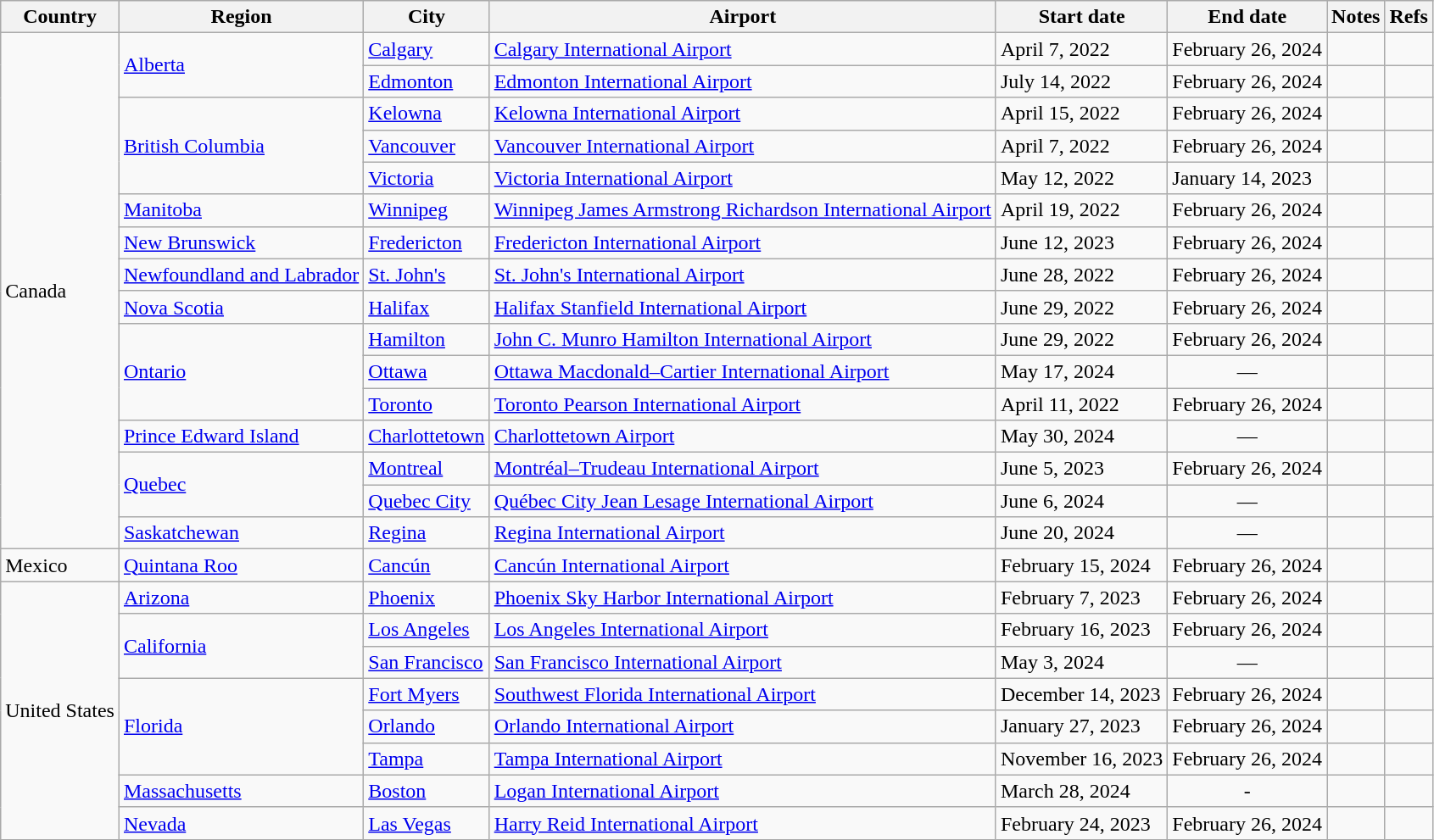<table class="wikitable sortable">
<tr>
<th>Country </th>
<th>Region</th>
<th>City</th>
<th>Airport</th>
<th>Start date</th>
<th>End date</th>
<th>Notes</th>
<th class=unsortable>Refs</th>
</tr>
<tr>
<td rowspan="16">Canada</td>
<td rowspan="2"><a href='#'>Alberta</a></td>
<td><a href='#'>Calgary</a></td>
<td><a href='#'>Calgary International Airport</a></td>
<td>April 7, 2022</td>
<td align=center>February 26, 2024</td>
<td></td>
</tr>
<tr>
<td><a href='#'>Edmonton</a></td>
<td><a href='#'>Edmonton International Airport</a></td>
<td>July 14, 2022</td>
<td align=center>February 26, 2024</td>
<td></td>
<td align=center></td>
</tr>
<tr>
<td rowspan="3"><a href='#'>British Columbia</a></td>
<td><a href='#'>Kelowna</a></td>
<td><a href='#'>Kelowna International Airport</a></td>
<td>April 15, 2022</td>
<td align=center>February 26, 2024</td>
<td></td>
<td align=center></td>
</tr>
<tr>
<td><a href='#'>Vancouver</a></td>
<td><a href='#'>Vancouver International Airport</a></td>
<td>April 7, 2022</td>
<td align=center>February 26, 2024</td>
<td></td>
<td align=center></td>
</tr>
<tr>
<td><a href='#'>Victoria</a></td>
<td><a href='#'>Victoria International Airport</a></td>
<td>May 12, 2022</td>
<td>January 14, 2023</td>
<td></td>
<td align=center></td>
</tr>
<tr>
<td><a href='#'>Manitoba</a></td>
<td><a href='#'>Winnipeg</a></td>
<td><a href='#'>Winnipeg James Armstrong Richardson International Airport</a></td>
<td>April 19, 2022</td>
<td align=center>February 26, 2024</td>
<td></td>
<td align=center></td>
</tr>
<tr>
<td><a href='#'>New Brunswick</a></td>
<td><a href='#'>Fredericton</a></td>
<td><a href='#'>Fredericton International Airport</a></td>
<td>June 12, 2023</td>
<td align=center>February 26, 2024</td>
<td></td>
<td align=center></td>
</tr>
<tr>
<td><a href='#'>Newfoundland and Labrador</a></td>
<td><a href='#'>St. John's</a></td>
<td><a href='#'>St. John's International Airport</a></td>
<td>June 28, 2022</td>
<td align=center>February 26, 2024</td>
<td></td>
<td align=center></td>
</tr>
<tr>
<td><a href='#'>Nova Scotia</a></td>
<td><a href='#'>Halifax</a></td>
<td><a href='#'>Halifax Stanfield International Airport</a></td>
<td>June 29, 2022</td>
<td align=center>February 26, 2024</td>
<td></td>
<td align=center></td>
</tr>
<tr>
<td rowspan="3"><a href='#'>Ontario</a></td>
<td><a href='#'>Hamilton</a></td>
<td><a href='#'>John C. Munro Hamilton International Airport</a></td>
<td>June 29, 2022</td>
<td align=center>February 26, 2024</td>
<td></td>
<td align=center></td>
</tr>
<tr>
<td><a href='#'>Ottawa</a></td>
<td><a href='#'>Ottawa Macdonald–Cartier International Airport</a></td>
<td>May 17, 2024</td>
<td align=center>—</td>
<td></td>
<td align=center></td>
</tr>
<tr>
<td><a href='#'>Toronto</a></td>
<td><a href='#'>Toronto Pearson International Airport</a></td>
<td>April 11, 2022</td>
<td align=center>February 26, 2024</td>
<td></td>
<td align=center></td>
</tr>
<tr>
<td><a href='#'>Prince Edward Island</a></td>
<td><a href='#'>Charlottetown</a></td>
<td><a href='#'>Charlottetown Airport</a></td>
<td>May 30, 2024</td>
<td align=center>—</td>
<td></td>
<td align=center></td>
</tr>
<tr>
<td rowspan="2"><a href='#'>Quebec</a></td>
<td><a href='#'>Montreal</a></td>
<td><a href='#'>Montréal–Trudeau International Airport</a></td>
<td>June 5, 2023</td>
<td align=center>February 26, 2024</td>
<td></td>
<td align=center></td>
</tr>
<tr>
<td><a href='#'>Quebec City</a></td>
<td><a href='#'>Québec City Jean Lesage International Airport</a></td>
<td>June 6, 2024</td>
<td align=center>—</td>
<td></td>
<td align=center></td>
</tr>
<tr>
<td><a href='#'>Saskatchewan</a></td>
<td><a href='#'>Regina</a></td>
<td><a href='#'>Regina International Airport</a></td>
<td>June 20, 2024</td>
<td align=center>—</td>
<td></td>
<td align=center></td>
</tr>
<tr>
<td>Mexico</td>
<td><a href='#'>Quintana Roo</a></td>
<td><a href='#'>Cancún</a></td>
<td><a href='#'>Cancún International Airport</a></td>
<td>February 15, 2024</td>
<td align=center>February 26, 2024</td>
<td></td>
<td align=center></td>
</tr>
<tr>
<td rowspan="8">United States</td>
<td><a href='#'>Arizona</a></td>
<td><a href='#'>Phoenix</a></td>
<td><a href='#'>Phoenix Sky Harbor International Airport</a></td>
<td>February 7, 2023</td>
<td align=center>February 26, 2024</td>
<td></td>
<td align=center></td>
</tr>
<tr>
<td rowspan="2"><a href='#'>California</a></td>
<td><a href='#'>Los Angeles</a></td>
<td><a href='#'>Los Angeles International Airport</a></td>
<td>February 16, 2023</td>
<td align=center>February 26, 2024</td>
<td></td>
<td align=center></td>
</tr>
<tr>
<td><a href='#'>San Francisco</a></td>
<td><a href='#'>San Francisco International Airport</a></td>
<td>May 3, 2024</td>
<td align=center>—</td>
<td></td>
<td align=center></td>
</tr>
<tr>
<td rowspan="3"><a href='#'>Florida</a></td>
<td><a href='#'>Fort Myers</a></td>
<td><a href='#'>Southwest Florida International Airport</a></td>
<td>December 14, 2023</td>
<td align=center>February 26, 2024</td>
<td></td>
<td align=center></td>
</tr>
<tr>
<td><a href='#'>Orlando</a></td>
<td><a href='#'>Orlando International Airport</a></td>
<td>January 27, 2023</td>
<td align=center>February 26, 2024</td>
<td></td>
<td align=center></td>
</tr>
<tr>
<td><a href='#'>Tampa</a></td>
<td><a href='#'>Tampa International Airport</a></td>
<td>November 16, 2023</td>
<td align=center>February 26, 2024</td>
<td></td>
<td align=center></td>
</tr>
<tr>
<td><a href='#'>Massachusetts</a></td>
<td><a href='#'>Boston</a></td>
<td><a href='#'>Logan International Airport</a></td>
<td>March 28, 2024</td>
<td align=center>-</td>
<td></td>
<td align=center></td>
</tr>
<tr>
<td><a href='#'>Nevada</a></td>
<td><a href='#'>Las Vegas</a></td>
<td><a href='#'>Harry Reid International Airport</a></td>
<td>February 24, 2023</td>
<td align=center>February 26, 2024</td>
<td></td>
<td align=center></td>
</tr>
</table>
